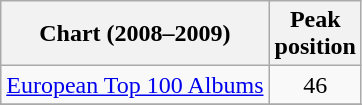<table class="wikitable sortable">
<tr>
<th>Chart (2008–2009)</th>
<th>Peak<br>position</th>
</tr>
<tr>
<td><a href='#'>European Top 100 Albums</a></td>
<td style="text-align:center;">46</td>
</tr>
<tr>
</tr>
<tr>
</tr>
<tr>
</tr>
</table>
